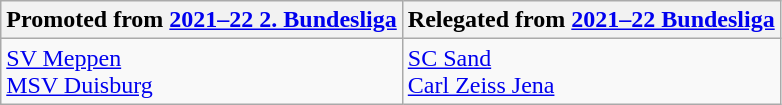<table class="wikitable">
<tr>
<th>Promoted from <a href='#'>2021–22 2. Bundesliga</a></th>
<th>Relegated from <a href='#'>2021–22 Bundesliga</a></th>
</tr>
<tr>
<td><a href='#'>SV Meppen</a><br><a href='#'>MSV Duisburg</a></td>
<td><a href='#'>SC Sand</a><br><a href='#'>Carl Zeiss Jena</a></td>
</tr>
</table>
